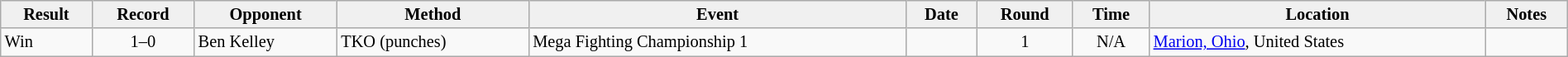<table style="font-size: 85%; text-align: left;" class="wikitable sortable" width="100%">
<tr>
<td align="center" style="border-style:none none solid solid; background:#f0f0f0;"><strong>Result</strong></td>
<td align="center" style="border-style:none none solid solid; background:#f0f0f0;"><strong>Record</strong></td>
<td align="center" style="border-style:none none solid solid; background:#f0f0f0;"><strong>Opponent</strong></td>
<td align="center" style="border-style:none none solid solid; background:#f0f0f0;"><strong>Method</strong></td>
<td align="center" style="border-style:none none solid solid; background:#f0f0f0;"><strong>Event</strong></td>
<td align="center" style="border-style:none none solid solid; background:#f0f0f0;"><strong>Date</strong></td>
<td align="center" style="border-style:none none solid solid; background:#f0f0f0;"><strong>Round</strong></td>
<td align="center" style="border-style:none none solid solid; background:#f0f0f0;"><strong>Time</strong></td>
<td align="center" style="border-style:none none solid solid; background:#f0f0f0;"><strong>Location</strong></td>
<td align="center" style="border-style:none none solid solid; background:#f0f0f0;"><strong>Notes</strong></td>
</tr>
<tr>
<td>Win</td>
<td align=center>1–0</td>
<td>Ben Kelley</td>
<td>TKO (punches)</td>
<td>Mega Fighting Championship 1</td>
<td></td>
<td align=center>1</td>
<td align=center>N/A</td>
<td><a href='#'>Marion, Ohio</a>, United States</td>
<td></td>
</tr>
</table>
